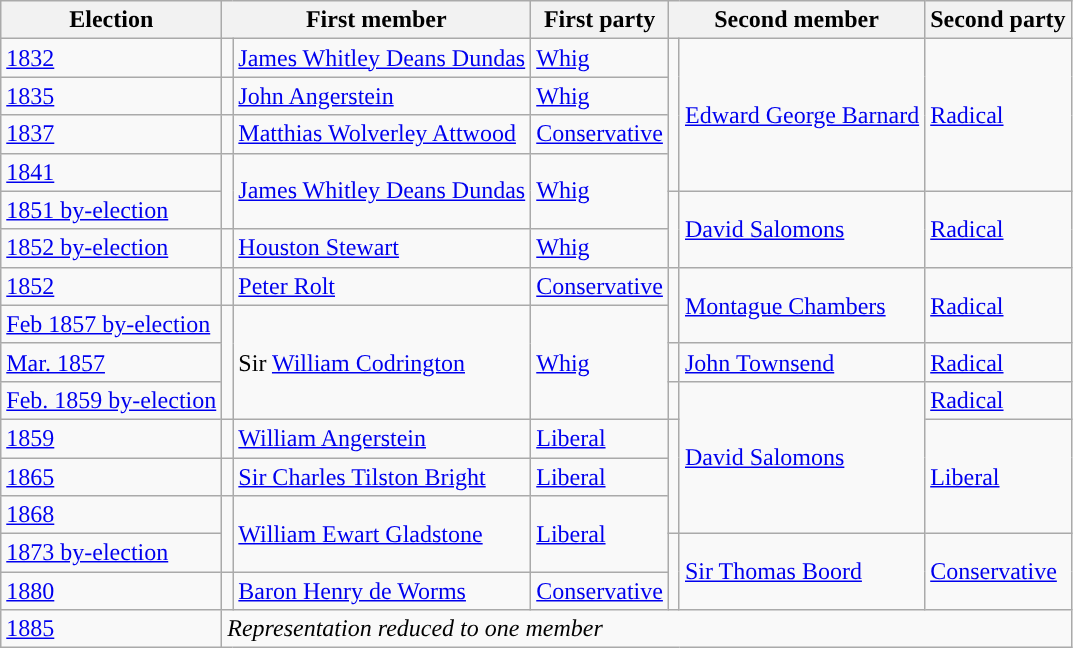<table class="wikitable">
<tr>
<th>Election</th>
<th colspan="2">First member</th>
<th>First party</th>
<th colspan="2">Second member</th>
<th>Second party</th>
</tr>
<tr>
<td><a href='#'>1832</a></td>
<td style="color:inherit;background-color: "></td>
<td><a href='#'>James Whitley Deans Dundas</a></td>
<td><a href='#'>Whig</a></td>
<td rowspan="4" style="color:inherit;background-color: "></td>
<td rowspan="4"><a href='#'>Edward George Barnard</a></td>
<td rowspan="4"><a href='#'>Radical</a></td>
</tr>
<tr>
<td><a href='#'>1835</a></td>
<td style="color:inherit;background-color: "></td>
<td><a href='#'>John Angerstein</a></td>
<td><a href='#'>Whig</a></td>
</tr>
<tr>
<td><a href='#'>1837</a></td>
<td style="color:inherit;background-color: "></td>
<td><a href='#'>Matthias Wolverley Attwood</a></td>
<td><a href='#'>Conservative</a></td>
</tr>
<tr>
<td><a href='#'>1841</a></td>
<td rowspan="2" style="color:inherit;background-color: "></td>
<td rowspan="2"><a href='#'>James Whitley Deans Dundas</a></td>
<td rowspan="2"><a href='#'>Whig</a></td>
</tr>
<tr>
<td><a href='#'>1851 by-election</a></td>
<td rowspan="2" style="color:inherit;background-color: "></td>
<td rowspan="2"><a href='#'>David Salomons</a></td>
<td rowspan="2"><a href='#'>Radical</a></td>
</tr>
<tr>
<td><a href='#'>1852 by-election</a></td>
<td style="color:inherit;background-color: "></td>
<td><a href='#'>Houston Stewart</a></td>
<td><a href='#'>Whig</a></td>
</tr>
<tr>
<td><a href='#'>1852</a></td>
<td style="color:inherit;background-color: "></td>
<td><a href='#'>Peter Rolt</a></td>
<td><a href='#'>Conservative</a></td>
<td rowspan="2" style="color:inherit;background-color: "></td>
<td rowspan="2"><a href='#'>Montague Chambers</a></td>
<td rowspan="2"><a href='#'>Radical</a></td>
</tr>
<tr>
<td><a href='#'>Feb 1857 by-election</a></td>
<td rowspan="3" style="color:inherit;background-color: "></td>
<td rowspan="3">Sir <a href='#'>William Codrington</a></td>
<td rowspan="3"><a href='#'>Whig</a></td>
</tr>
<tr>
<td><a href='#'>Mar. 1857</a></td>
<td style="color:inherit;background-color: "></td>
<td><a href='#'>John Townsend</a></td>
<td><a href='#'>Radical</a></td>
</tr>
<tr>
<td><a href='#'>Feb. 1859 by-election</a></td>
<td rowspan="1" style="color:inherit;background-color: "></td>
<td rowspan="4"><a href='#'>David Salomons</a></td>
<td rowspan="1"><a href='#'>Radical</a></td>
</tr>
<tr>
<td><a href='#'>1859</a></td>
<td style="color:inherit;background-color: "></td>
<td><a href='#'>William Angerstein</a></td>
<td><a href='#'>Liberal</a></td>
<td rowspan="3" style="color:inherit;background-color: "></td>
<td rowspan="3"><a href='#'>Liberal</a></td>
</tr>
<tr>
<td><a href='#'>1865</a></td>
<td style="color:inherit;background-color: "></td>
<td><a href='#'>Sir Charles Tilston Bright</a></td>
<td><a href='#'>Liberal</a></td>
</tr>
<tr>
<td><a href='#'>1868</a></td>
<td rowspan="2" style="color:inherit;background-color: "></td>
<td rowspan="2"><a href='#'>William Ewart Gladstone</a></td>
<td rowspan="2"><a href='#'>Liberal</a></td>
</tr>
<tr>
<td><a href='#'>1873 by-election</a></td>
<td rowspan="2" style="color:inherit;background-color: "></td>
<td rowspan="2"><a href='#'>Sir Thomas Boord</a></td>
<td rowspan="2"><a href='#'>Conservative</a></td>
</tr>
<tr>
<td><a href='#'>1880</a></td>
<td style="color:inherit;background-color: "></td>
<td><a href='#'>Baron Henry de Worms</a></td>
<td><a href='#'>Conservative</a></td>
</tr>
<tr>
<td><a href='#'>1885</a></td>
<td colspan="6"><em>Representation reduced to one member</em></td>
</tr>
</table>
